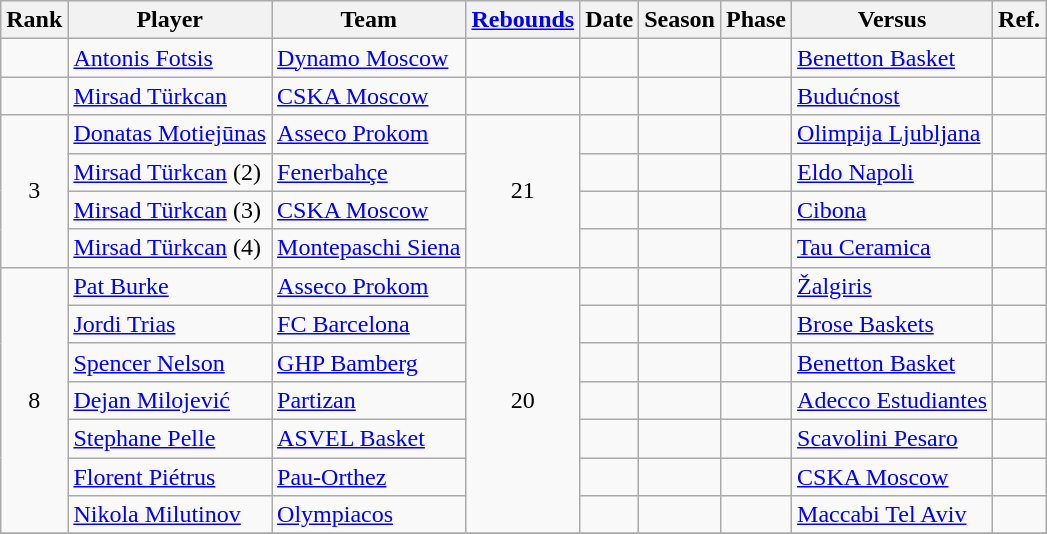<table class="wikitable sortable">
<tr>
<th>Rank</th>
<th>Player</th>
<th>Team</th>
<th><a href='#'>Rebounds</a></th>
<th>Date</th>
<th>Season</th>
<th>Phase</th>
<th>Versus</th>
<th>Ref.</th>
</tr>
<tr>
<td></td>
<td> <a href='#'>Antonis Fotsis</a></td>
<td> <a href='#'>Dynamo Moscow</a></td>
<td></td>
<td></td>
<td></td>
<td></td>
<td> <a href='#'>Benetton Basket</a></td>
<td></td>
</tr>
<tr>
<td></td>
<td> <a href='#'>Mirsad Türkcan</a></td>
<td> <a href='#'>CSKA Moscow</a></td>
<td></td>
<td></td>
<td></td>
<td></td>
<td> <a href='#'>Budućnost</a></td>
<td></td>
</tr>
<tr>
<td rowspan=4 style="text-align:center;">3</td>
<td> <a href='#'>Donatas Motiejūnas</a></td>
<td> <a href='#'>Asseco Prokom</a></td>
<td rowspan=4 style="text-align:center;">21</td>
<td></td>
<td></td>
<td></td>
<td> <a href='#'>Olimpija Ljubljana</a></td>
<td></td>
</tr>
<tr>
<td> <a href='#'>Mirsad Türkcan</a> (2)</td>
<td> <a href='#'>Fenerbahçe</a></td>
<td></td>
<td></td>
<td></td>
<td> <a href='#'>Eldo Napoli</a></td>
<td></td>
</tr>
<tr>
<td> <a href='#'>Mirsad Türkcan</a> (3)</td>
<td> <a href='#'>CSKA Moscow</a></td>
<td></td>
<td></td>
<td></td>
<td> <a href='#'>Cibona</a></td>
<td></td>
</tr>
<tr>
<td> <a href='#'>Mirsad Türkcan</a> (4)</td>
<td> <a href='#'>Montepaschi Siena</a></td>
<td></td>
<td></td>
<td></td>
<td> <a href='#'>Tau Ceramica</a></td>
<td></td>
</tr>
<tr>
<td rowspan=7 style="text-align:center;">8</td>
<td> <a href='#'>Pat Burke</a></td>
<td> <a href='#'>Asseco Prokom</a></td>
<td rowspan=7 style="text-align:center;">20</td>
<td></td>
<td></td>
<td></td>
<td> <a href='#'>Žalgiris</a></td>
<td></td>
</tr>
<tr>
<td> <a href='#'>Jordi Trias</a></td>
<td> <a href='#'>FC Barcelona</a></td>
<td></td>
<td></td>
<td></td>
<td> <a href='#'>Brose Baskets</a></td>
<td></td>
</tr>
<tr>
<td> <a href='#'>Spencer Nelson</a></td>
<td> <a href='#'>GHP Bamberg</a></td>
<td></td>
<td></td>
<td></td>
<td> <a href='#'>Benetton Basket</a></td>
<td></td>
</tr>
<tr>
<td> <a href='#'>Dejan Milojević</a></td>
<td> <a href='#'>Partizan</a></td>
<td></td>
<td></td>
<td></td>
<td> <a href='#'>Adecco Estudiantes</a></td>
<td></td>
</tr>
<tr>
<td> <a href='#'>Stephane Pelle</a></td>
<td> <a href='#'>ASVEL Basket</a></td>
<td></td>
<td></td>
<td></td>
<td> <a href='#'>Scavolini Pesaro</a></td>
<td></td>
</tr>
<tr>
<td> <a href='#'>Florent Piétrus</a></td>
<td> <a href='#'>Pau-Orthez</a></td>
<td></td>
<td></td>
<td></td>
<td> <a href='#'>CSKA Moscow</a></td>
<td></td>
</tr>
<tr>
<td> <a href='#'>Nikola Milutinov</a></td>
<td> <a href='#'>Olympiacos</a></td>
<td></td>
<td></td>
<td></td>
<td> <a href='#'>Maccabi Tel Aviv</a></td>
<td></td>
</tr>
<tr>
</tr>
</table>
